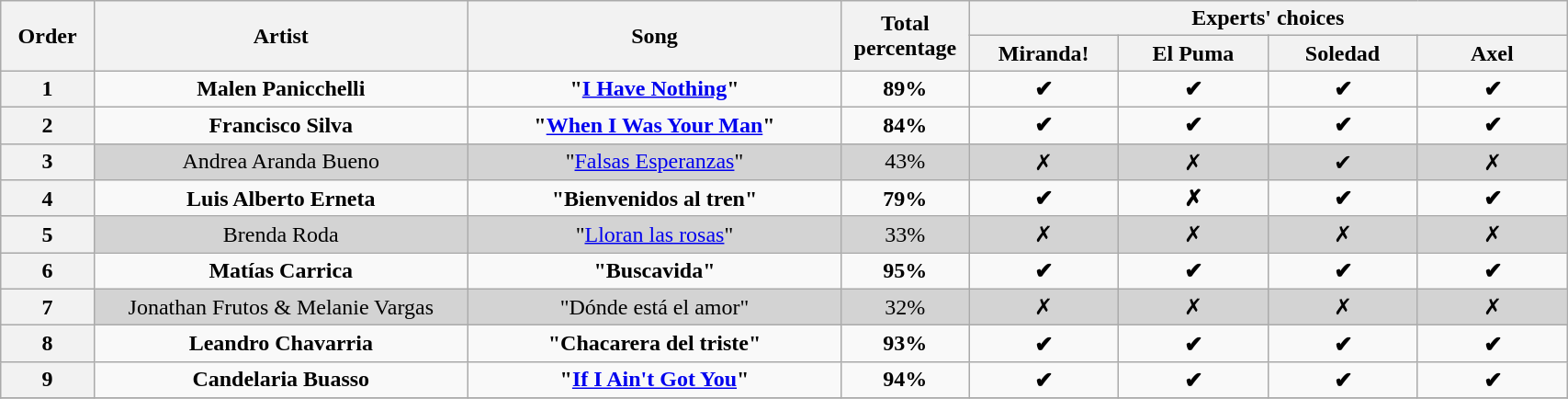<table class="wikitable" style="text-align:center; width:90%;">
<tr>
<th scope="col" rowspan="2" style="width:05%;">Order</th>
<th scope="col" rowspan="2" style="width:20%;">Artist</th>
<th scope="col" rowspan="2" style="width:20%;">Song</th>
<th scope="col" rowspan="2" style="width:05%;">Total percentage</th>
<th scope="col" colspan="4" style="width:32%;">Experts' choices</th>
</tr>
<tr>
<th style="width:08%;">Miranda!</th>
<th style="width:08%;">El Puma</th>
<th style="width:08%;">Soledad</th>
<th style="width:08%;">Axel</th>
</tr>
<tr>
<th>1</th>
<td><strong>Malen Panicchelli</strong></td>
<td><strong>"<a href='#'>I Have Nothing</a>"</strong></td>
<td><strong>89%</strong></td>
<td><strong>✔</strong></td>
<td><strong>✔</strong></td>
<td><strong>✔</strong></td>
<td><strong>✔</strong></td>
</tr>
<tr>
<th>2</th>
<td><strong>Francisco Silva</strong></td>
<td><strong>"<a href='#'>When I Was Your Man</a>"</strong></td>
<td><strong>84%</strong></td>
<td><strong>✔</strong></td>
<td><strong>✔</strong></td>
<td><strong>✔</strong></td>
<td><strong>✔</strong></td>
</tr>
<tr bgcolor=lightgray>
<th>3</th>
<td>Andrea Aranda Bueno</td>
<td>"<a href='#'>Falsas Esperanzas</a>"</td>
<td>43%</td>
<td>✗</td>
<td>✗</td>
<td>✔</td>
<td>✗</td>
</tr>
<tr>
<th>4</th>
<td><strong>Luis Alberto Erneta</strong></td>
<td><strong>"Bienvenidos al tren"</strong></td>
<td><strong>79%</strong></td>
<td><strong>✔</strong></td>
<td><strong>✗</strong></td>
<td><strong>✔</strong></td>
<td><strong>✔</strong></td>
</tr>
<tr bgcolor=lightgray>
<th>5</th>
<td>Brenda Roda</td>
<td>"<a href='#'>Lloran las rosas</a>"</td>
<td>33%</td>
<td>✗</td>
<td>✗</td>
<td>✗</td>
<td>✗</td>
</tr>
<tr>
<th>6</th>
<td><strong>Matías Carrica</strong></td>
<td><strong>"Buscavida"</strong></td>
<td><strong>95%</strong></td>
<td><strong>✔</strong></td>
<td><strong>✔</strong></td>
<td><strong>✔</strong></td>
<td><strong>✔</strong></td>
</tr>
<tr bgcolor=lightgray>
<th>7</th>
<td>Jonathan Frutos & Melanie Vargas</td>
<td>"Dónde está el amor"</td>
<td>32%</td>
<td>✗</td>
<td>✗</td>
<td>✗</td>
<td>✗</td>
</tr>
<tr>
<th>8</th>
<td><strong>Leandro Chavarria</strong></td>
<td><strong>"Chacarera del triste"</strong></td>
<td><strong>93%</strong></td>
<td><strong>✔</strong></td>
<td><strong>✔</strong></td>
<td><strong>✔</strong></td>
<td><strong>✔</strong></td>
</tr>
<tr>
<th>9</th>
<td><strong>Candelaria Buasso</strong></td>
<td><strong>"<a href='#'>If I Ain't Got You</a>"</strong></td>
<td><strong>94%</strong></td>
<td><strong>✔</strong></td>
<td><strong>✔</strong></td>
<td><strong>✔</strong></td>
<td><strong>✔</strong></td>
</tr>
<tr>
</tr>
</table>
